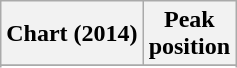<table class="wikitable plainrowheaders sortable">
<tr>
<th scope="col">Chart (2014)</th>
<th scope="col">Peak<br>position</th>
</tr>
<tr>
</tr>
<tr>
</tr>
</table>
